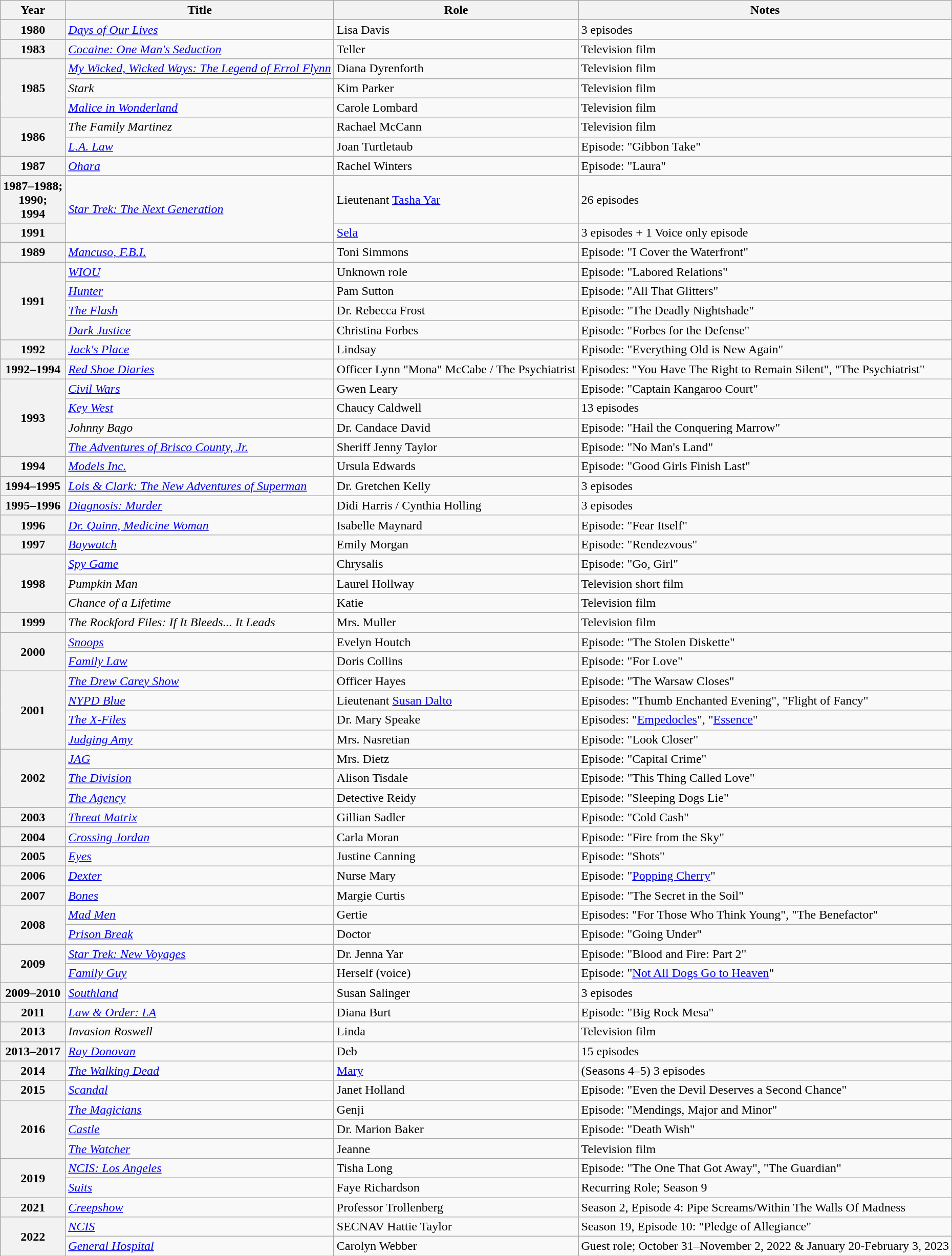<table class="wikitable plainrowheaders sortable">
<tr>
<th scope="col">Year</th>
<th scope="col">Title</th>
<th scope="col">Role</th>
<th scope="col" class="unsortable">Notes</th>
</tr>
<tr>
<th scope="row">1980</th>
<td><em><a href='#'>Days of Our Lives</a></em></td>
<td>Lisa Davis</td>
<td>3 episodes</td>
</tr>
<tr>
<th scope="row">1983</th>
<td><em><a href='#'>Cocaine: One Man's Seduction</a></em></td>
<td>Teller</td>
<td>Television film</td>
</tr>
<tr>
<th scope="row" rowspan="3">1985</th>
<td><em><a href='#'>My Wicked, Wicked Ways: The Legend of Errol Flynn</a></em></td>
<td>Diana Dyrenforth</td>
<td>Television film</td>
</tr>
<tr>
<td><em>Stark</em></td>
<td>Kim Parker</td>
<td>Television film</td>
</tr>
<tr>
<td><em><a href='#'>Malice in Wonderland</a></em></td>
<td>Carole Lombard</td>
<td>Television film</td>
</tr>
<tr>
<th scope="row" rowspan="2">1986</th>
<td><em>The Family Martinez</em></td>
<td>Rachael McCann</td>
<td>Television film</td>
</tr>
<tr>
<td><em><a href='#'>L.A. Law</a></em></td>
<td>Joan Turtletaub</td>
<td>Episode: "Gibbon Take"</td>
</tr>
<tr>
<th scope="row">1987</th>
<td><em><a href='#'>Ohara</a></em></td>
<td>Rachel Winters</td>
<td>Episode: "Laura"</td>
</tr>
<tr>
<th scope="row">1987–1988; <br> 1990; <br> 1994</th>
<td rowspan="2"><em><a href='#'>Star Trek: The Next Generation</a></em></td>
<td>Lieutenant <a href='#'>Tasha Yar</a></td>
<td>26 episodes</td>
</tr>
<tr>
<th scope="row">1991</th>
<td><a href='#'>Sela</a></td>
<td>3 episodes + 1 Voice only episode</td>
</tr>
<tr>
<th scope="row">1989</th>
<td><em><a href='#'>Mancuso, F.B.I.</a></em></td>
<td>Toni Simmons</td>
<td>Episode: "I Cover the Waterfront"</td>
</tr>
<tr>
<th scope="row" rowspan="4">1991</th>
<td><em><a href='#'>WIOU</a></em></td>
<td>Unknown role</td>
<td>Episode: "Labored Relations"</td>
</tr>
<tr>
<td><em><a href='#'>Hunter</a></em></td>
<td>Pam Sutton</td>
<td>Episode: "All That Glitters"</td>
</tr>
<tr>
<td><em><a href='#'>The Flash</a></em></td>
<td>Dr. Rebecca Frost</td>
<td>Episode: "The Deadly Nightshade"</td>
</tr>
<tr>
<td><em><a href='#'>Dark Justice</a></em></td>
<td>Christina Forbes</td>
<td>Episode: "Forbes for the Defense"</td>
</tr>
<tr>
<th scope="row">1992</th>
<td><em><a href='#'>Jack's Place</a></em></td>
<td>Lindsay</td>
<td>Episode: "Everything Old is New Again"</td>
</tr>
<tr>
<th scope="row">1992–1994</th>
<td><em><a href='#'>Red Shoe Diaries</a></em></td>
<td>Officer Lynn "Mona" McCabe / The Psychiatrist</td>
<td>Episodes: "You Have The Right to Remain Silent", "The Psychiatrist"</td>
</tr>
<tr>
<th scope="row" rowspan="4">1993</th>
<td><em><a href='#'>Civil Wars</a></em></td>
<td>Gwen Leary</td>
<td>Episode: "Captain Kangaroo Court"</td>
</tr>
<tr>
<td><em><a href='#'>Key West</a></em></td>
<td>Chaucy Caldwell</td>
<td>13 episodes</td>
</tr>
<tr>
<td><em>Johnny Bago</em></td>
<td>Dr. Candace David</td>
<td>Episode: "Hail the Conquering Marrow"</td>
</tr>
<tr>
<td><em><a href='#'>The Adventures of Brisco County, Jr.</a></em></td>
<td>Sheriff Jenny Taylor</td>
<td>Episode: "No Man's Land"</td>
</tr>
<tr>
<th scope="row">1994</th>
<td><em><a href='#'>Models Inc.</a></em></td>
<td>Ursula Edwards</td>
<td>Episode: "Good Girls Finish Last"</td>
</tr>
<tr>
<th scope="row">1994–1995</th>
<td><em><a href='#'>Lois & Clark: The New Adventures of Superman</a></em></td>
<td>Dr. Gretchen Kelly</td>
<td>3 episodes</td>
</tr>
<tr>
<th scope="row">1995–1996</th>
<td><em><a href='#'>Diagnosis: Murder</a></em></td>
<td>Didi Harris / Cynthia Holling</td>
<td>3 episodes</td>
</tr>
<tr>
<th scope="row">1996</th>
<td><em><a href='#'>Dr. Quinn, Medicine Woman</a></em></td>
<td>Isabelle Maynard</td>
<td>Episode: "Fear Itself"</td>
</tr>
<tr>
<th scope="row">1997</th>
<td><em><a href='#'>Baywatch</a></em></td>
<td>Emily Morgan</td>
<td>Episode: "Rendezvous"</td>
</tr>
<tr>
<th scope="row" rowspan="3">1998</th>
<td><em><a href='#'>Spy Game</a></em></td>
<td>Chrysalis</td>
<td>Episode: "Go, Girl"</td>
</tr>
<tr>
<td><em>Pumpkin Man</em></td>
<td>Laurel Hollway</td>
<td>Television short film</td>
</tr>
<tr>
<td><em>Chance of a Lifetime</em></td>
<td>Katie</td>
<td>Television film</td>
</tr>
<tr>
<th scope="row">1999</th>
<td><em>The Rockford Files: If It Bleeds... It Leads</em></td>
<td>Mrs. Muller</td>
<td>Television film</td>
</tr>
<tr>
<th scope="row" rowspan="2">2000</th>
<td><em><a href='#'>Snoops</a></em></td>
<td>Evelyn Houtch</td>
<td>Episode: "The Stolen Diskette"</td>
</tr>
<tr>
<td><em><a href='#'>Family Law</a></em></td>
<td>Doris Collins</td>
<td>Episode: "For Love"</td>
</tr>
<tr>
<th scope="row" rowspan="4">2001</th>
<td><em><a href='#'>The Drew Carey Show</a></em></td>
<td>Officer Hayes</td>
<td>Episode: "The Warsaw Closes"</td>
</tr>
<tr>
<td><em><a href='#'>NYPD Blue</a></em></td>
<td>Lieutenant <a href='#'>Susan Dalto</a></td>
<td>Episodes: "Thumb Enchanted Evening", "Flight of Fancy"</td>
</tr>
<tr>
<td><em><a href='#'>The X-Files</a></em></td>
<td>Dr. Mary Speake</td>
<td>Episodes: "<a href='#'>Empedocles</a>", "<a href='#'>Essence</a>"</td>
</tr>
<tr>
<td><em><a href='#'>Judging Amy</a></em></td>
<td>Mrs. Nasretian</td>
<td>Episode: "Look Closer"</td>
</tr>
<tr>
<th scope="row" rowspan="3">2002</th>
<td><em><a href='#'>JAG</a></em></td>
<td>Mrs. Dietz</td>
<td>Episode: "Capital Crime"</td>
</tr>
<tr>
<td><em><a href='#'>The Division</a></em></td>
<td>Alison Tisdale</td>
<td>Episode: "This Thing Called Love"</td>
</tr>
<tr>
<td><em><a href='#'>The Agency</a></em></td>
<td>Detective Reidy</td>
<td>Episode: "Sleeping Dogs Lie"</td>
</tr>
<tr>
<th scope="row">2003</th>
<td><em><a href='#'>Threat Matrix</a></em></td>
<td>Gillian Sadler</td>
<td>Episode: "Cold Cash"</td>
</tr>
<tr>
<th scope="row">2004</th>
<td><em><a href='#'>Crossing Jordan</a></em></td>
<td>Carla Moran</td>
<td>Episode: "Fire from the Sky"</td>
</tr>
<tr>
<th scope="row">2005</th>
<td><em><a href='#'>Eyes</a></em></td>
<td>Justine Canning</td>
<td>Episode: "Shots"</td>
</tr>
<tr>
<th scope="row">2006</th>
<td><em><a href='#'>Dexter</a></em></td>
<td>Nurse Mary</td>
<td>Episode: "<a href='#'>Popping Cherry</a>"</td>
</tr>
<tr>
<th scope="row">2007</th>
<td><em><a href='#'>Bones</a></em></td>
<td>Margie Curtis</td>
<td>Episode: "The Secret in the Soil"</td>
</tr>
<tr>
<th scope="row" rowspan="2">2008</th>
<td><em><a href='#'>Mad Men</a></em></td>
<td>Gertie</td>
<td>Episodes: "For Those Who Think Young", "The Benefactor"</td>
</tr>
<tr>
<td><em><a href='#'>Prison Break</a></em></td>
<td>Doctor</td>
<td>Episode: "Going Under"</td>
</tr>
<tr>
<th scope="row" rowspan="2">2009</th>
<td><em><a href='#'>Star Trek: New Voyages</a></em></td>
<td>Dr. Jenna Yar</td>
<td>Episode: "Blood and Fire: Part 2"</td>
</tr>
<tr>
<td><em><a href='#'>Family Guy</a></em></td>
<td>Herself (voice)</td>
<td>Episode: "<a href='#'>Not All Dogs Go to Heaven</a>"</td>
</tr>
<tr>
<th scope="row">2009–2010</th>
<td><em><a href='#'>Southland</a></em></td>
<td>Susan Salinger</td>
<td>3 episodes</td>
</tr>
<tr>
<th scope="row">2011</th>
<td><em><a href='#'>Law & Order: LA</a></em></td>
<td>Diana Burt</td>
<td>Episode: "Big Rock Mesa"</td>
</tr>
<tr>
<th scope="row">2013</th>
<td><em>Invasion Roswell</em></td>
<td>Linda</td>
<td>Television film</td>
</tr>
<tr>
<th scope="row">2013–2017</th>
<td><em><a href='#'>Ray Donovan</a></em></td>
<td>Deb</td>
<td>15 episodes</td>
</tr>
<tr>
<th scope="row">2014</th>
<td><em><a href='#'>The Walking Dead</a></em></td>
<td><a href='#'>Mary</a></td>
<td>(Seasons 4–5) 3 episodes</td>
</tr>
<tr>
<th scope="row">2015</th>
<td><em><a href='#'>Scandal</a></em></td>
<td>Janet Holland</td>
<td>Episode: "Even the Devil Deserves a Second Chance"</td>
</tr>
<tr>
<th scope="row" rowspan="3">2016</th>
<td><em><a href='#'>The Magicians</a></em></td>
<td>Genji</td>
<td>Episode: "Mendings, Major and Minor"</td>
</tr>
<tr>
<td><em><a href='#'>Castle</a></em></td>
<td>Dr. Marion Baker</td>
<td>Episode: "Death Wish"</td>
</tr>
<tr>
<td><em><a href='#'>The Watcher</a></em></td>
<td>Jeanne</td>
<td>Television film</td>
</tr>
<tr>
<th scope="row" rowspan="2">2019</th>
<td><em><a href='#'>NCIS: Los Angeles</a></em></td>
<td>Tisha Long</td>
<td>Episode: "The One That Got Away", "The Guardian"</td>
</tr>
<tr>
<td><em><a href='#'>Suits</a></em></td>
<td>Faye Richardson</td>
<td>Recurring Role; Season 9</td>
</tr>
<tr>
<th scope="row">2021</th>
<td><em><a href='#'>Creepshow</a></em></td>
<td>Professor Trollenberg</td>
<td>Season 2, Episode 4: Pipe Screams/Within The Walls Of Madness</td>
</tr>
<tr>
<th scope="row" rowspan="2">2022</th>
<td><em><a href='#'>NCIS</a></em></td>
<td>SECNAV Hattie Taylor</td>
<td>Season 19, Episode 10: "Pledge of Allegiance"</td>
</tr>
<tr>
<td><em><a href='#'>General Hospital</a></em></td>
<td>Carolyn Webber</td>
<td>Guest role; October 31–November 2, 2022 & January 20-February 3, 2023</td>
</tr>
</table>
